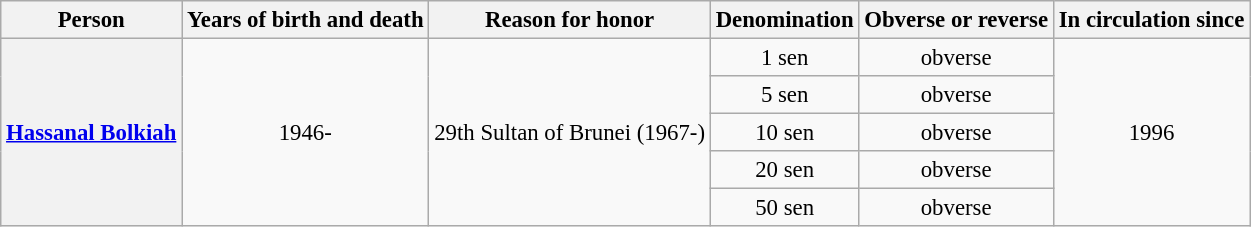<table class="wikitable" style="font-size:95%; text-align:center;">
<tr>
<th>Person</th>
<th>Years of birth and death</th>
<th>Reason for honor</th>
<th>Denomination</th>
<th>Obverse or reverse</th>
<th>In circulation since</th>
</tr>
<tr>
<th rowspan="5"><a href='#'>Hassanal Bolkiah</a></th>
<td rowspan="5">1946-</td>
<td rowspan="5">29th Sultan of Brunei (1967-)</td>
<td>1 sen</td>
<td>obverse</td>
<td rowspan="5">1996</td>
</tr>
<tr>
<td>5 sen</td>
<td>obverse</td>
</tr>
<tr>
<td>10 sen</td>
<td>obverse</td>
</tr>
<tr>
<td>20 sen</td>
<td>obverse</td>
</tr>
<tr>
<td>50 sen</td>
<td>obverse</td>
</tr>
</table>
